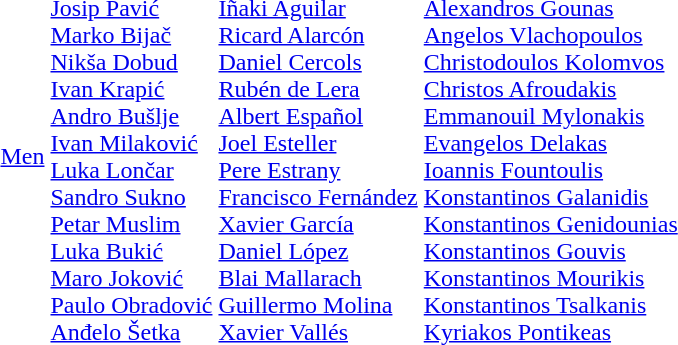<table>
<tr>
<td><a href='#'>Men</a></td>
<td><br><a href='#'>Josip Pavić</a><br><a href='#'>Marko Bijač</a><br><a href='#'>Nikša Dobud</a><br><a href='#'>Ivan Krapić</a><br><a href='#'>Andro Bušlje</a><br><a href='#'>Ivan Milaković</a><br><a href='#'>Luka Lončar</a><br><a href='#'>Sandro Sukno</a><br><a href='#'>Petar Muslim</a><br><a href='#'>Luka Bukić</a><br><a href='#'>Maro Joković</a><br><a href='#'>Paulo Obradović</a><br><a href='#'>Anđelo Šetka</a></td>
<td><br><a href='#'>Iñaki Aguilar</a><br><a href='#'>Ricard Alarcón</a><br><a href='#'>Daniel Cercols</a><br><a href='#'>Rubén de Lera</a><br><a href='#'>Albert Español</a><br><a href='#'>Joel Esteller</a><br><a href='#'>Pere Estrany</a><br><a href='#'>Francisco Fernández</a><br><a href='#'>Xavier García</a><br><a href='#'>Daniel López</a><br><a href='#'>Blai Mallarach</a><br><a href='#'>Guillermo Molina</a><br><a href='#'>Xavier Vallés</a></td>
<td><br><a href='#'>Alexandros Gounas</a><br><a href='#'>Angelos Vlachopoulos</a><br><a href='#'>Christodoulos Kolomvos</a><br><a href='#'>Christos Afroudakis</a><br><a href='#'>Emmanouil Mylonakis</a><br><a href='#'>Evangelos Delakas</a><br><a href='#'>Ioannis Fountoulis</a><br><a href='#'>Konstantinos Galanidis</a><br><a href='#'>Konstantinos Genidounias</a><br><a href='#'>Konstantinos Gouvis</a><br><a href='#'>Konstantinos Mourikis</a><br><a href='#'>Konstantinos Tsalkanis</a><br><a href='#'>Kyriakos Pontikeas</a></td>
</tr>
</table>
